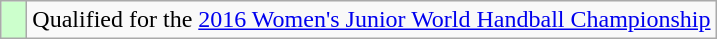<table class="wikitable">
<tr>
<td style="width:10px; background:#CCFFCC;"></td>
<td>Qualified for the <a href='#'>2016 Women's Junior World Handball Championship</a></td>
</tr>
</table>
